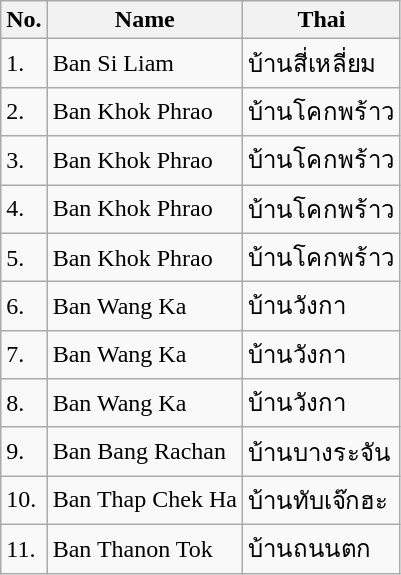<table class="wikitable sortable">
<tr>
<th>No.</th>
<th>Name</th>
<th>Thai</th>
</tr>
<tr>
<td>1.</td>
<td>Ban Si Liam</td>
<td>บ้านสี่เหลี่ยม</td>
</tr>
<tr>
<td>2.</td>
<td>Ban Khok Phrao</td>
<td>บ้านโคกพร้าว</td>
</tr>
<tr>
<td>3.</td>
<td>Ban Khok Phrao</td>
<td>บ้านโคกพร้าว</td>
</tr>
<tr>
<td>4.</td>
<td>Ban Khok Phrao</td>
<td>บ้านโคกพร้าว</td>
</tr>
<tr>
<td>5.</td>
<td>Ban Khok Phrao</td>
<td>บ้านโคกพร้าว</td>
</tr>
<tr>
<td>6.</td>
<td>Ban Wang Ka</td>
<td>บ้านวังกา</td>
</tr>
<tr>
<td>7.</td>
<td>Ban Wang Ka</td>
<td>บ้านวังกา</td>
</tr>
<tr>
<td>8.</td>
<td>Ban Wang Ka</td>
<td>บ้านวังกา</td>
</tr>
<tr>
<td>9.</td>
<td>Ban Bang Rachan</td>
<td>บ้านบางระจัน</td>
</tr>
<tr>
<td>10.</td>
<td>Ban Thap Chek Ha</td>
<td>บ้านทับเจ๊กฮะ</td>
</tr>
<tr>
<td>11.</td>
<td>Ban Thanon Tok</td>
<td>บ้านถนนตก</td>
</tr>
</table>
